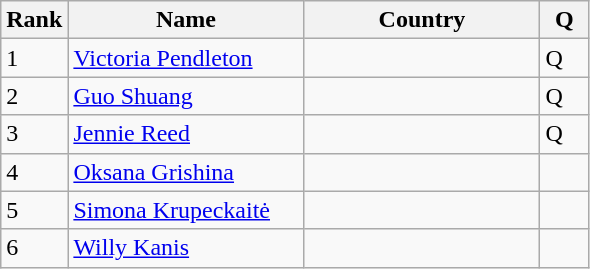<table class="wikitable">
<tr>
<th width=20>Rank</th>
<th width=150>Name</th>
<th width=150>Country</th>
<th width=25>Q</th>
</tr>
<tr>
<td>1</td>
<td><a href='#'>Victoria Pendleton</a></td>
<td></td>
<td>Q</td>
</tr>
<tr>
<td>2</td>
<td><a href='#'>Guo Shuang</a></td>
<td></td>
<td>Q</td>
</tr>
<tr>
<td>3</td>
<td><a href='#'>Jennie Reed</a></td>
<td></td>
<td>Q</td>
</tr>
<tr>
<td>4</td>
<td><a href='#'>Oksana Grishina</a></td>
<td></td>
<td></td>
</tr>
<tr>
<td>5</td>
<td><a href='#'>Simona Krupeckaitė</a></td>
<td></td>
<td></td>
</tr>
<tr>
<td>6</td>
<td><a href='#'>Willy Kanis</a></td>
<td></td>
<td></td>
</tr>
</table>
